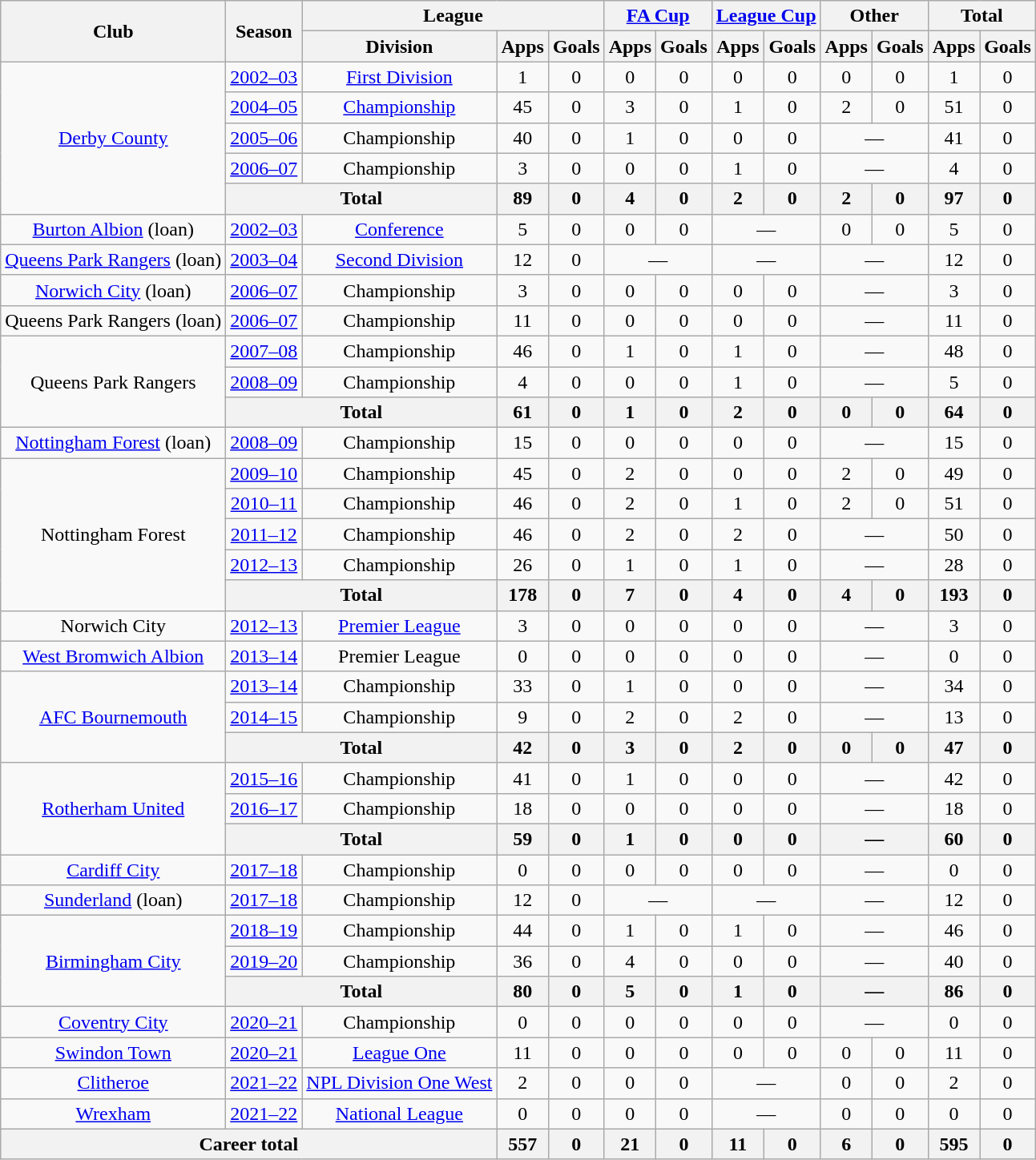<table class="wikitable" style=text-align:center>
<tr>
<th rowspan=2>Club</th>
<th rowspan=2>Season</th>
<th colspan=3>League</th>
<th colspan=2><a href='#'>FA Cup</a></th>
<th colspan=2><a href='#'>League Cup</a></th>
<th colspan=2>Other</th>
<th colspan=2>Total</th>
</tr>
<tr>
<th>Division</th>
<th>Apps</th>
<th>Goals</th>
<th>Apps</th>
<th>Goals</th>
<th>Apps</th>
<th>Goals</th>
<th>Apps</th>
<th>Goals</th>
<th>Apps</th>
<th>Goals</th>
</tr>
<tr>
<td rowspan=5><a href='#'>Derby County</a></td>
<td><a href='#'>2002–03</a></td>
<td><a href='#'>First Division</a></td>
<td>1</td>
<td>0</td>
<td>0</td>
<td>0</td>
<td>0</td>
<td>0</td>
<td>0</td>
<td>0</td>
<td>1</td>
<td>0</td>
</tr>
<tr>
<td><a href='#'>2004–05</a></td>
<td><a href='#'>Championship</a></td>
<td>45</td>
<td>0</td>
<td>3</td>
<td>0</td>
<td>1</td>
<td>0</td>
<td>2</td>
<td>0</td>
<td>51</td>
<td>0</td>
</tr>
<tr>
<td><a href='#'>2005–06</a></td>
<td>Championship</td>
<td>40</td>
<td>0</td>
<td>1</td>
<td>0</td>
<td>0</td>
<td>0</td>
<td colspan=2>—</td>
<td>41</td>
<td>0</td>
</tr>
<tr>
<td><a href='#'>2006–07</a></td>
<td>Championship</td>
<td>3</td>
<td>0</td>
<td>0</td>
<td>0</td>
<td>1</td>
<td>0</td>
<td colspan=2>—</td>
<td>4</td>
<td>0</td>
</tr>
<tr>
<th colspan=2>Total</th>
<th>89</th>
<th>0</th>
<th>4</th>
<th>0</th>
<th>2</th>
<th>0</th>
<th>2</th>
<th>0</th>
<th>97</th>
<th>0</th>
</tr>
<tr>
<td><a href='#'>Burton Albion</a> (loan)</td>
<td><a href='#'>2002–03</a></td>
<td><a href='#'>Conference</a></td>
<td>5</td>
<td>0</td>
<td>0</td>
<td>0</td>
<td colspan=2>—</td>
<td>0</td>
<td>0</td>
<td>5</td>
<td>0</td>
</tr>
<tr>
<td><a href='#'>Queens Park Rangers</a> (loan)</td>
<td><a href='#'>2003–04</a></td>
<td><a href='#'>Second Division</a></td>
<td>12</td>
<td>0</td>
<td colspan=2>—</td>
<td colspan=2>—</td>
<td colspan=2>—</td>
<td>12</td>
<td>0</td>
</tr>
<tr>
<td><a href='#'>Norwich City</a> (loan)</td>
<td><a href='#'>2006–07</a></td>
<td>Championship</td>
<td>3</td>
<td>0</td>
<td>0</td>
<td>0</td>
<td>0</td>
<td>0</td>
<td colspan=2>—</td>
<td>3</td>
<td>0</td>
</tr>
<tr>
<td>Queens Park Rangers (loan)</td>
<td><a href='#'>2006–07</a></td>
<td>Championship</td>
<td>11</td>
<td>0</td>
<td>0</td>
<td>0</td>
<td>0</td>
<td>0</td>
<td colspan=2>—</td>
<td>11</td>
<td>0</td>
</tr>
<tr>
<td rowspan=3>Queens Park Rangers</td>
<td><a href='#'>2007–08</a></td>
<td>Championship</td>
<td>46</td>
<td>0</td>
<td>1</td>
<td>0</td>
<td>1</td>
<td>0</td>
<td colspan=2>—</td>
<td>48</td>
<td>0</td>
</tr>
<tr>
<td><a href='#'>2008–09</a></td>
<td>Championship</td>
<td>4</td>
<td>0</td>
<td>0</td>
<td>0</td>
<td>1</td>
<td>0</td>
<td colspan=2>—</td>
<td>5</td>
<td>0</td>
</tr>
<tr>
<th colspan=2>Total</th>
<th>61</th>
<th>0</th>
<th>1</th>
<th>0</th>
<th>2</th>
<th>0</th>
<th>0</th>
<th>0</th>
<th>64</th>
<th>0</th>
</tr>
<tr>
<td><a href='#'>Nottingham Forest</a> (loan)</td>
<td><a href='#'>2008–09</a></td>
<td>Championship</td>
<td>15</td>
<td>0</td>
<td>0</td>
<td>0</td>
<td>0</td>
<td>0</td>
<td colspan=2>—</td>
<td>15</td>
<td>0</td>
</tr>
<tr>
<td rowspan=5>Nottingham Forest</td>
<td><a href='#'>2009–10</a></td>
<td>Championship</td>
<td>45</td>
<td>0</td>
<td>2</td>
<td>0</td>
<td>0</td>
<td>0</td>
<td>2</td>
<td>0</td>
<td>49</td>
<td>0</td>
</tr>
<tr>
<td><a href='#'>2010–11</a></td>
<td>Championship</td>
<td>46</td>
<td>0</td>
<td>2</td>
<td>0</td>
<td>1</td>
<td>0</td>
<td>2</td>
<td>0</td>
<td>51</td>
<td>0</td>
</tr>
<tr>
<td><a href='#'>2011–12</a></td>
<td>Championship</td>
<td>46</td>
<td>0</td>
<td>2</td>
<td>0</td>
<td>2</td>
<td>0</td>
<td colspan=2>—</td>
<td>50</td>
<td>0</td>
</tr>
<tr>
<td><a href='#'>2012–13</a></td>
<td>Championship</td>
<td>26</td>
<td>0</td>
<td>1</td>
<td>0</td>
<td>1</td>
<td>0</td>
<td colspan=2>—</td>
<td>28</td>
<td>0</td>
</tr>
<tr>
<th colspan=2>Total</th>
<th>178</th>
<th>0</th>
<th>7</th>
<th>0</th>
<th>4</th>
<th>0</th>
<th>4</th>
<th>0</th>
<th>193</th>
<th>0</th>
</tr>
<tr>
<td>Norwich City</td>
<td><a href='#'>2012–13</a></td>
<td><a href='#'>Premier League</a></td>
<td>3</td>
<td>0</td>
<td>0</td>
<td>0</td>
<td>0</td>
<td>0</td>
<td colspan=2>—</td>
<td>3</td>
<td>0</td>
</tr>
<tr>
<td><a href='#'>West Bromwich Albion</a></td>
<td><a href='#'>2013–14</a></td>
<td>Premier League</td>
<td>0</td>
<td>0</td>
<td>0</td>
<td>0</td>
<td>0</td>
<td>0</td>
<td colspan=2>—</td>
<td>0</td>
<td>0</td>
</tr>
<tr>
<td rowspan=3><a href='#'>AFC Bournemouth</a></td>
<td><a href='#'>2013–14</a></td>
<td>Championship</td>
<td>33</td>
<td>0</td>
<td>1</td>
<td>0</td>
<td>0</td>
<td>0</td>
<td colspan=2>—</td>
<td>34</td>
<td>0</td>
</tr>
<tr>
<td><a href='#'>2014–15</a></td>
<td>Championship</td>
<td>9</td>
<td>0</td>
<td>2</td>
<td>0</td>
<td>2</td>
<td>0</td>
<td colspan=2>—</td>
<td>13</td>
<td>0</td>
</tr>
<tr>
<th colspan=2>Total</th>
<th>42</th>
<th>0</th>
<th>3</th>
<th>0</th>
<th>2</th>
<th>0</th>
<th>0</th>
<th>0</th>
<th>47</th>
<th>0</th>
</tr>
<tr>
<td rowspan=3><a href='#'>Rotherham United</a></td>
<td><a href='#'>2015–16</a></td>
<td>Championship</td>
<td>41</td>
<td>0</td>
<td>1</td>
<td>0</td>
<td>0</td>
<td>0</td>
<td colspan=2>—</td>
<td>42</td>
<td>0</td>
</tr>
<tr>
<td><a href='#'>2016–17</a></td>
<td>Championship</td>
<td>18</td>
<td>0</td>
<td>0</td>
<td>0</td>
<td>0</td>
<td>0</td>
<td colspan=2>—</td>
<td>18</td>
<td>0</td>
</tr>
<tr>
<th colspan=2>Total</th>
<th>59</th>
<th>0</th>
<th>1</th>
<th>0</th>
<th>0</th>
<th>0</th>
<th colspan=2>—</th>
<th>60</th>
<th>0</th>
</tr>
<tr>
<td><a href='#'>Cardiff City</a></td>
<td><a href='#'>2017–18</a></td>
<td>Championship</td>
<td>0</td>
<td>0</td>
<td>0</td>
<td>0</td>
<td>0</td>
<td>0</td>
<td colspan=2>—</td>
<td>0</td>
<td>0</td>
</tr>
<tr>
<td><a href='#'>Sunderland</a> (loan)</td>
<td><a href='#'>2017–18</a></td>
<td>Championship</td>
<td>12</td>
<td>0</td>
<td colspan=2>—</td>
<td colspan=2>—</td>
<td colspan=2>—</td>
<td>12</td>
<td>0</td>
</tr>
<tr>
<td rowspan=3><a href='#'>Birmingham City</a></td>
<td><a href='#'>2018–19</a></td>
<td>Championship</td>
<td>44</td>
<td>0</td>
<td>1</td>
<td>0</td>
<td>1</td>
<td>0</td>
<td colspan=2>—</td>
<td>46</td>
<td>0</td>
</tr>
<tr>
<td><a href='#'>2019–20</a></td>
<td>Championship</td>
<td>36</td>
<td>0</td>
<td>4</td>
<td>0</td>
<td>0</td>
<td>0</td>
<td colspan=2>—</td>
<td>40</td>
<td>0</td>
</tr>
<tr>
<th colspan=2>Total</th>
<th>80</th>
<th>0</th>
<th>5</th>
<th>0</th>
<th>1</th>
<th>0</th>
<th colspan=2>—</th>
<th>86</th>
<th>0</th>
</tr>
<tr>
<td><a href='#'>Coventry City</a></td>
<td><a href='#'>2020–21</a></td>
<td>Championship</td>
<td>0</td>
<td>0</td>
<td>0</td>
<td>0</td>
<td>0</td>
<td>0</td>
<td colspan=2>—</td>
<td>0</td>
<td>0</td>
</tr>
<tr>
<td><a href='#'>Swindon Town</a></td>
<td><a href='#'>2020–21</a></td>
<td><a href='#'>League One</a></td>
<td>11</td>
<td>0</td>
<td>0</td>
<td>0</td>
<td>0</td>
<td>0</td>
<td>0</td>
<td>0</td>
<td>11</td>
<td>0</td>
</tr>
<tr>
<td><a href='#'>Clitheroe</a></td>
<td><a href='#'>2021–22</a></td>
<td><a href='#'>NPL Division One West</a></td>
<td>2</td>
<td>0</td>
<td>0</td>
<td>0</td>
<td colspan=2>—</td>
<td>0</td>
<td>0</td>
<td>2</td>
<td>0</td>
</tr>
<tr>
<td><a href='#'>Wrexham</a></td>
<td><a href='#'>2021–22</a></td>
<td><a href='#'>National League</a></td>
<td>0</td>
<td>0</td>
<td>0</td>
<td>0</td>
<td colspan=2>—</td>
<td>0</td>
<td>0</td>
<td>0</td>
<td>0</td>
</tr>
<tr>
<th colspan=3>Career total</th>
<th>557</th>
<th>0</th>
<th>21</th>
<th>0</th>
<th>11</th>
<th>0</th>
<th>6</th>
<th>0</th>
<th>595</th>
<th>0</th>
</tr>
</table>
